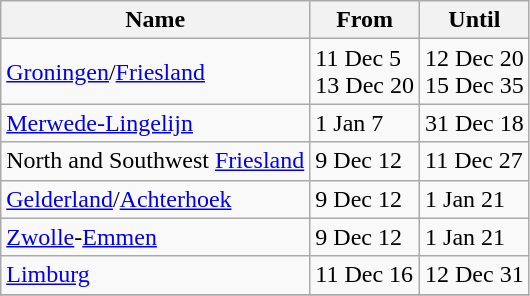<table class="wikitable sortable">
<tr>
<th>Name</th>
<th>From</th>
<th>Until</th>
</tr>
<tr>
<td><a href='#'>Groningen</a>/<a href='#'>Friesland</a></td>
<td>11 Dec 5 <br> 13 Dec 20</td>
<td>12 Dec 20 <br> 15 Dec 35</td>
</tr>
<tr>
<td><a href='#'>Merwede-Lingelijn</a></td>
<td>1 Jan 7</td>
<td>31 Dec 18</td>
</tr>
<tr>
<td>North and Southwest <a href='#'>Friesland</a></td>
<td>9 Dec 12</td>
<td>11 Dec 27</td>
</tr>
<tr>
<td><a href='#'>Gelderland</a>/<a href='#'>Achterhoek</a></td>
<td>9 Dec 12</td>
<td>1 Jan 21</td>
</tr>
<tr>
<td><a href='#'>Zwolle</a>-<a href='#'>Emmen</a></td>
<td>9 Dec 12</td>
<td>1 Jan 21</td>
</tr>
<tr>
<td><a href='#'>Limburg</a></td>
<td>11 Dec 16</td>
<td>12 Dec 31</td>
</tr>
<tr>
</tr>
</table>
